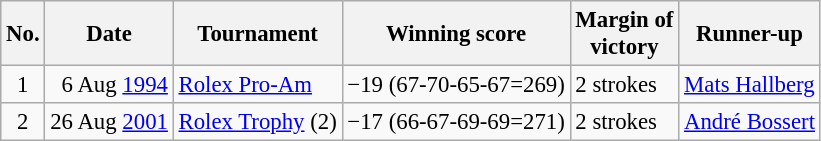<table class="wikitable" style="font-size:95%;">
<tr>
<th>No.</th>
<th>Date</th>
<th>Tournament</th>
<th>Winning score</th>
<th>Margin of<br>victory</th>
<th>Runner-up</th>
</tr>
<tr>
<td align=center>1</td>
<td align=right>6 Aug <a href='#'>1994</a></td>
<td><a href='#'>Rolex Pro-Am</a></td>
<td>−19 (67-70-65-67=269)</td>
<td>2 strokes</td>
<td> <a href='#'>Mats Hallberg</a></td>
</tr>
<tr>
<td align=center>2</td>
<td align=right>26 Aug <a href='#'>2001</a></td>
<td><a href='#'>Rolex Trophy</a> (2)</td>
<td>−17 (66-67-69-69=271)</td>
<td>2 strokes</td>
<td> <a href='#'>André Bossert</a></td>
</tr>
</table>
